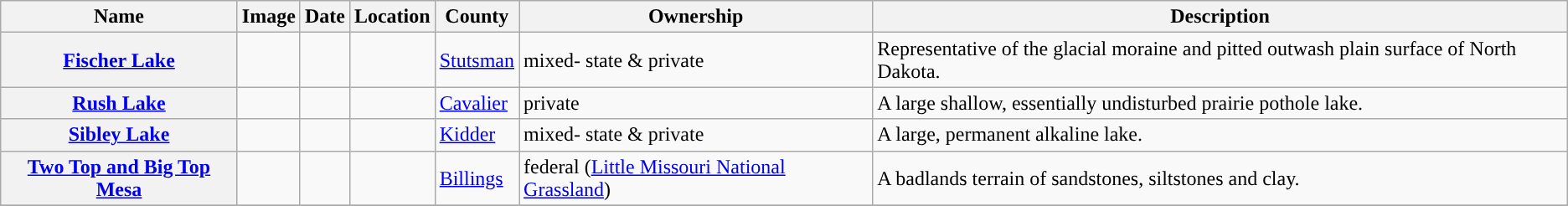<table class="wikitable sortable" align="center">
<tr>
<th style="background-color:">Name</th>
<th style="background-color:">Image</th>
<th style="background-color:">Date</th>
<th style="background-color:">Location</th>
<th style="background-color:">County</th>
<th style="background-color:">Ownership</th>
<th style="background-color:">Description</th>
</tr>
<tr>
<th><a href='#'>Fischer Lake</a></th>
<td></td>
<td></td>
<td></td>
<td><a href='#'>Stutsman</a></td>
<td>mixed- state & private</td>
<td>Representative of the glacial moraine and pitted outwash plain surface of North Dakota.</td>
</tr>
<tr>
<th><a href='#'>Rush Lake</a></th>
<td></td>
<td></td>
<td></td>
<td><a href='#'>Cavalier</a></td>
<td>private</td>
<td>A large shallow, essentially undisturbed prairie pothole lake.</td>
</tr>
<tr>
<th><a href='#'>Sibley Lake</a></th>
<td></td>
<td></td>
<td></td>
<td><a href='#'>Kidder</a></td>
<td>mixed- state & private</td>
<td>A large, permanent alkaline lake.</td>
</tr>
<tr>
<th><a href='#'>Two Top and Big Top Mesa</a></th>
<td></td>
<td></td>
<td></td>
<td><a href='#'>Billings</a></td>
<td>federal (<a href='#'>Little Missouri National Grassland</a>)</td>
<td>A badlands terrain of sandstones, siltstones and clay.</td>
</tr>
<tr>
</tr>
</table>
